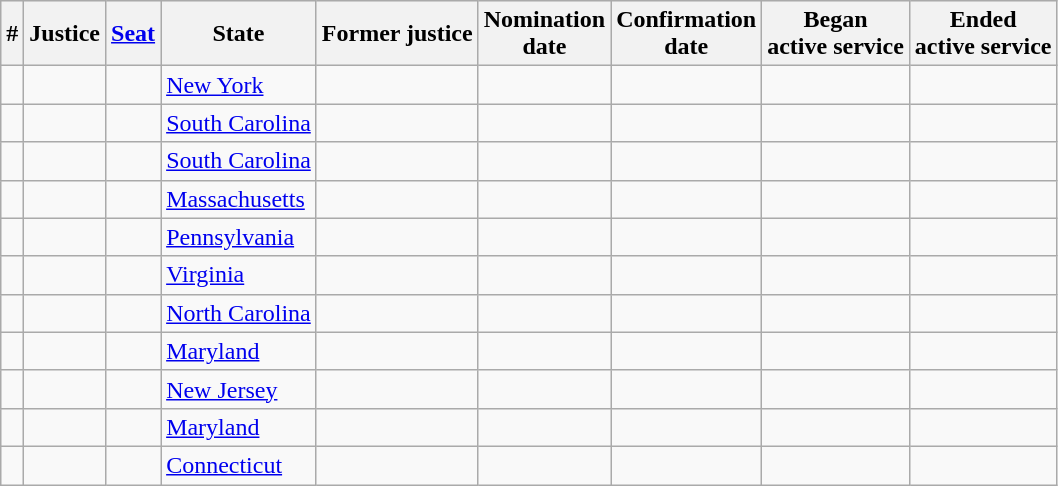<table class="sortable wikitable">
<tr bgcolor="#ececec">
<th>#</th>
<th>Justice</th>
<th><a href='#'>Seat</a></th>
<th>State</th>
<th>Former justice</th>
<th>Nomination<br>date</th>
<th>Confirmation<br>date</th>
<th>Began<br>active service</th>
<th>Ended<br>active service</th>
</tr>
<tr>
<td></td>
<td></td>
<td align="center"></td>
<td><a href='#'>New York</a></td>
<td></td>
<td></td>
<td></td>
<td></td>
<td></td>
</tr>
<tr>
<td></td>
<td></td>
<td align="center"></td>
<td><a href='#'>South Carolina</a></td>
<td></td>
<td></td>
<td></td>
<td></td>
<td></td>
</tr>
<tr>
<td></td>
<td></td>
<td align="center"></td>
<td><a href='#'>South Carolina</a></td>
<td></td>
<td></td>
<td align="center"></td>
<td></td>
<td></td>
</tr>
<tr>
<td></td>
<td></td>
<td align="center"></td>
<td><a href='#'>Massachusetts</a></td>
<td></td>
<td></td>
<td></td>
<td></td>
<td></td>
</tr>
<tr>
<td></td>
<td></td>
<td align="center"></td>
<td><a href='#'>Pennsylvania</a></td>
<td></td>
<td></td>
<td></td>
<td></td>
<td></td>
</tr>
<tr>
<td></td>
<td></td>
<td align="center"></td>
<td><a href='#'>Virginia</a></td>
<td></td>
<td></td>
<td></td>
<td></td>
<td></td>
</tr>
<tr>
<td></td>
<td></td>
<td align="center"></td>
<td><a href='#'>North Carolina</a></td>
<td></td>
<td></td>
<td></td>
<td></td>
<td></td>
</tr>
<tr>
<td></td>
<td></td>
<td align="center"></td>
<td><a href='#'>Maryland</a></td>
<td></td>
<td></td>
<td></td>
<td></td>
<td></td>
</tr>
<tr>
<td></td>
<td></td>
<td align="center"></td>
<td><a href='#'>New Jersey</a></td>
<td></td>
<td></td>
<td></td>
<td></td>
<td></td>
</tr>
<tr>
<td></td>
<td></td>
<td align="center"></td>
<td><a href='#'>Maryland</a></td>
<td></td>
<td></td>
<td></td>
<td></td>
<td></td>
</tr>
<tr>
<td></td>
<td></td>
<td align="center"></td>
<td><a href='#'>Connecticut</a></td>
<td></td>
<td></td>
<td></td>
<td></td>
<td></td>
</tr>
</table>
